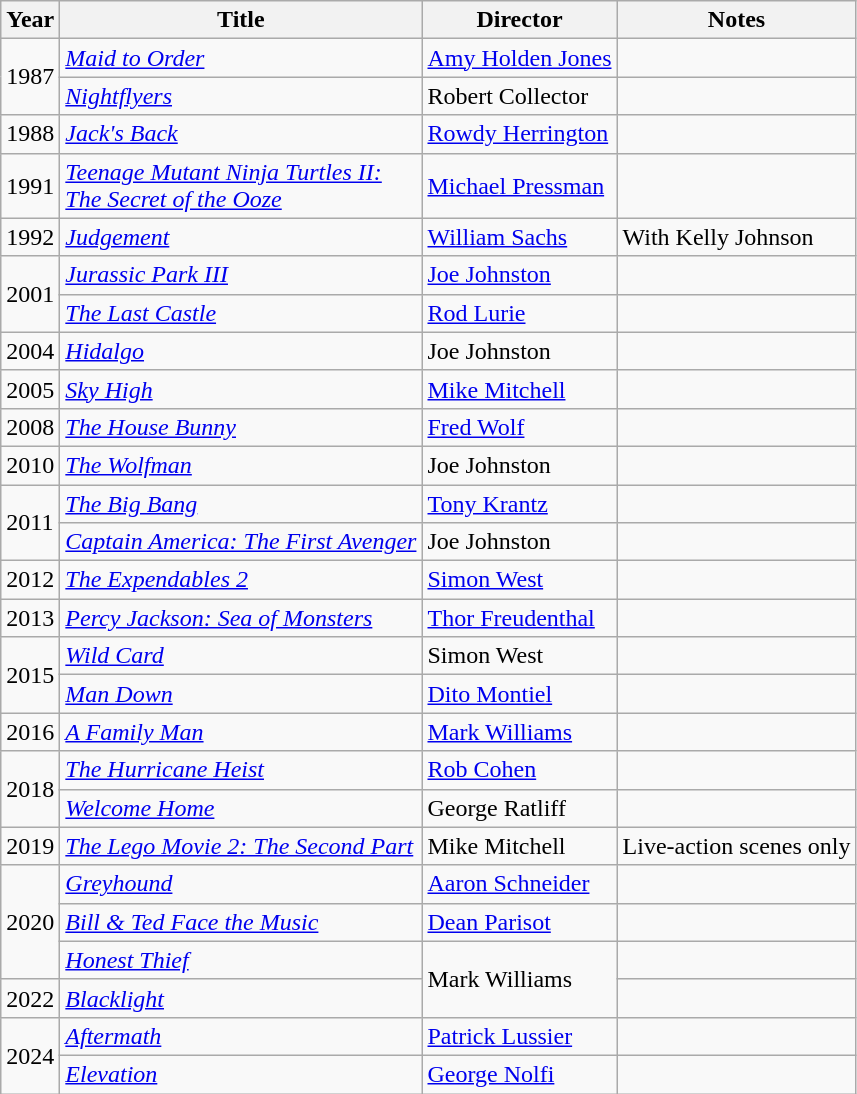<table class="wikitable">
<tr>
<th>Year</th>
<th>Title</th>
<th>Director</th>
<th>Notes</th>
</tr>
<tr>
<td rowspan=2>1987</td>
<td><em><a href='#'>Maid to Order</a></em></td>
<td><a href='#'>Amy Holden Jones</a></td>
<td></td>
</tr>
<tr>
<td><em><a href='#'>Nightflyers</a></em></td>
<td>Robert Collector</td>
<td></td>
</tr>
<tr>
<td>1988</td>
<td><em><a href='#'>Jack's Back</a></em></td>
<td><a href='#'>Rowdy Herrington</a></td>
<td></td>
</tr>
<tr>
<td>1991</td>
<td><em><a href='#'>Teenage Mutant Ninja Turtles II:<br>The Secret of the Ooze</a></em></td>
<td><a href='#'>Michael Pressman</a></td>
<td></td>
</tr>
<tr>
<td>1992</td>
<td><em><a href='#'>Judgement</a></em></td>
<td><a href='#'>William Sachs</a></td>
<td>With Kelly Johnson</td>
</tr>
<tr>
<td rowspan=2>2001</td>
<td><em><a href='#'>Jurassic Park III</a></em></td>
<td><a href='#'>Joe Johnston</a></td>
<td></td>
</tr>
<tr>
<td><em><a href='#'>The Last Castle</a></em></td>
<td><a href='#'>Rod Lurie</a></td>
<td></td>
</tr>
<tr>
<td>2004</td>
<td><em><a href='#'>Hidalgo</a></em></td>
<td>Joe Johnston</td>
<td></td>
</tr>
<tr>
<td>2005</td>
<td><em><a href='#'>Sky High</a></em></td>
<td><a href='#'>Mike Mitchell</a></td>
<td></td>
</tr>
<tr>
<td>2008</td>
<td><em><a href='#'>The House Bunny</a></em></td>
<td><a href='#'>Fred Wolf</a></td>
<td></td>
</tr>
<tr>
<td>2010</td>
<td><em><a href='#'>The Wolfman</a></em></td>
<td>Joe Johnston</td>
<td></td>
</tr>
<tr>
<td rowspan=2>2011</td>
<td><em><a href='#'>The Big Bang</a></em></td>
<td><a href='#'>Tony Krantz</a></td>
<td></td>
</tr>
<tr>
<td><em><a href='#'>Captain America: The First Avenger</a></em></td>
<td>Joe Johnston</td>
<td></td>
</tr>
<tr>
<td>2012</td>
<td><em><a href='#'>The Expendables 2</a></em></td>
<td><a href='#'>Simon West</a></td>
<td></td>
</tr>
<tr>
<td>2013</td>
<td><em><a href='#'>Percy Jackson: Sea of Monsters</a></em></td>
<td><a href='#'>Thor Freudenthal</a></td>
<td></td>
</tr>
<tr>
<td rowspan=2>2015</td>
<td><em><a href='#'>Wild Card</a></em></td>
<td>Simon West</td>
<td></td>
</tr>
<tr>
<td><em><a href='#'>Man Down</a></em></td>
<td><a href='#'>Dito Montiel</a></td>
<td></td>
</tr>
<tr>
<td>2016</td>
<td><em><a href='#'>A Family Man</a></em></td>
<td><a href='#'>Mark Williams</a></td>
<td></td>
</tr>
<tr>
<td rowspan=2>2018</td>
<td><em><a href='#'>The Hurricane Heist</a></em></td>
<td><a href='#'>Rob Cohen</a></td>
<td></td>
</tr>
<tr>
<td><em><a href='#'>Welcome Home</a></em></td>
<td>George Ratliff</td>
<td></td>
</tr>
<tr>
<td>2019</td>
<td><em><a href='#'>The Lego Movie 2: The Second Part</a></em></td>
<td>Mike Mitchell</td>
<td>Live-action scenes only</td>
</tr>
<tr>
<td rowspan=3>2020</td>
<td><em><a href='#'>Greyhound</a></em></td>
<td><a href='#'>Aaron Schneider</a></td>
<td></td>
</tr>
<tr>
<td><em><a href='#'>Bill & Ted Face the Music</a></em></td>
<td><a href='#'>Dean Parisot</a></td>
<td></td>
</tr>
<tr>
<td><em><a href='#'>Honest Thief</a></em></td>
<td rowspan=2>Mark Williams</td>
<td></td>
</tr>
<tr>
<td>2022</td>
<td><em><a href='#'>Blacklight</a></em></td>
<td></td>
</tr>
<tr>
<td rowspan=2>2024</td>
<td><em><a href='#'>Aftermath</a></em></td>
<td><a href='#'>Patrick Lussier</a></td>
<td></td>
</tr>
<tr>
<td><em><a href='#'>Elevation</a></em></td>
<td><a href='#'>George Nolfi</a></td>
<td></td>
</tr>
</table>
